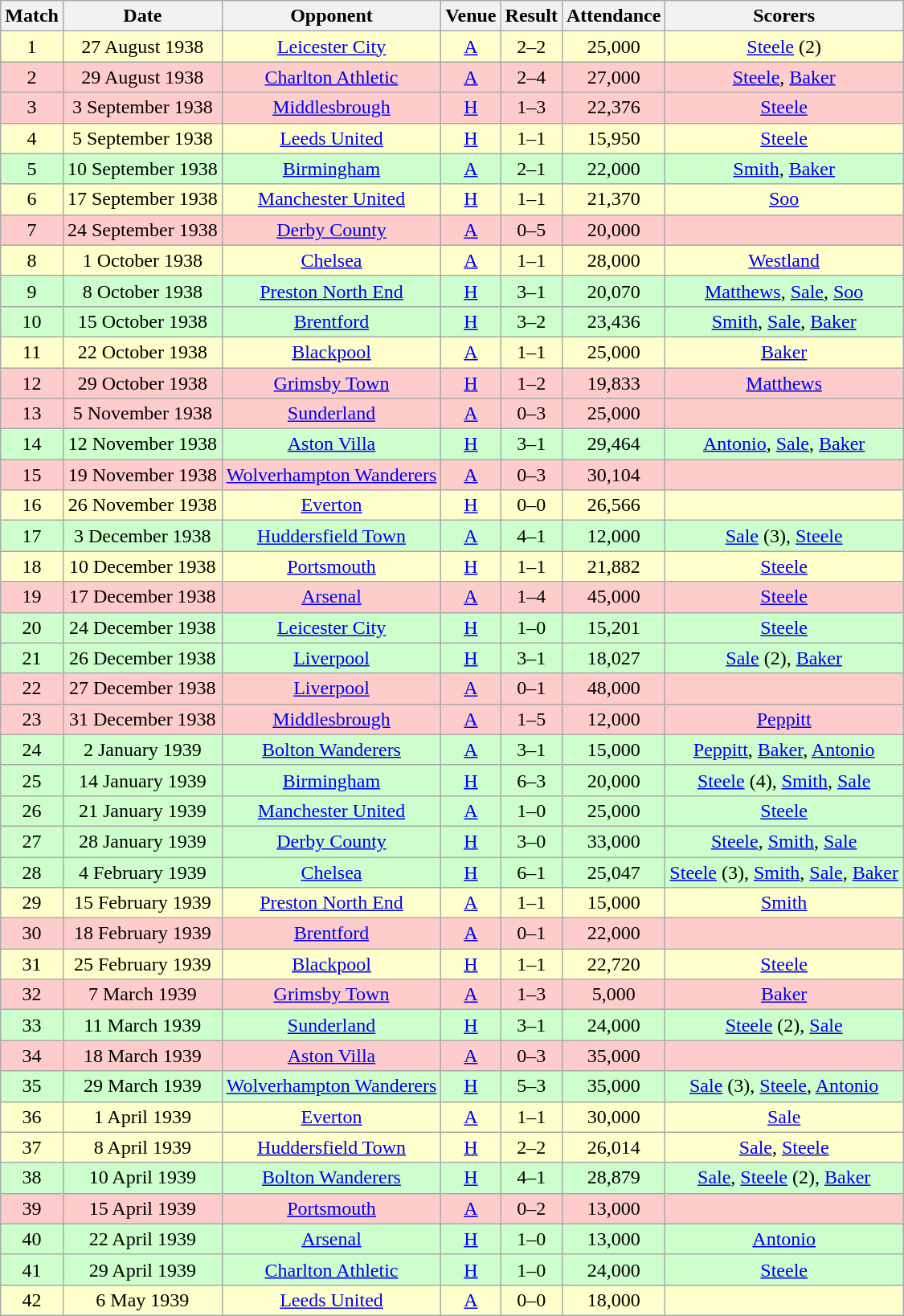<table class="wikitable" style="font-size:100%; text-align:center">
<tr>
<th>Match</th>
<th>Date</th>
<th>Opponent</th>
<th>Venue</th>
<th>Result</th>
<th>Attendance</th>
<th>Scorers</th>
</tr>
<tr style="background-color: #FFFFCC;">
<td>1</td>
<td>27 August 1938</td>
<td><a href='#'>Leicester City</a></td>
<td><a href='#'>A</a></td>
<td>2–2</td>
<td>25,000</td>
<td><a href='#'>Steele</a> (2)</td>
</tr>
<tr style="background-color: #FFCCCC;">
<td>2</td>
<td>29 August 1938</td>
<td><a href='#'>Charlton Athletic</a></td>
<td><a href='#'>A</a></td>
<td>2–4</td>
<td>27,000</td>
<td><a href='#'>Steele</a>, <a href='#'>Baker</a></td>
</tr>
<tr style="background-color: #FFCCCC;">
<td>3</td>
<td>3 September 1938</td>
<td><a href='#'>Middlesbrough</a></td>
<td><a href='#'>H</a></td>
<td>1–3</td>
<td>22,376</td>
<td><a href='#'>Steele</a></td>
</tr>
<tr style="background-color: #FFFFCC;">
<td>4</td>
<td>5 September 1938</td>
<td><a href='#'>Leeds United</a></td>
<td><a href='#'>H</a></td>
<td>1–1</td>
<td>15,950</td>
<td><a href='#'>Steele</a></td>
</tr>
<tr style="background-color: #CCFFCC;">
<td>5</td>
<td>10 September 1938</td>
<td><a href='#'>Birmingham</a></td>
<td><a href='#'>A</a></td>
<td>2–1</td>
<td>22,000</td>
<td><a href='#'>Smith</a>, <a href='#'>Baker</a></td>
</tr>
<tr style="background-color: #FFFFCC;">
<td>6</td>
<td>17 September 1938</td>
<td><a href='#'>Manchester United</a></td>
<td><a href='#'>H</a></td>
<td>1–1</td>
<td>21,370</td>
<td><a href='#'>Soo</a></td>
</tr>
<tr style="background-color: #FFCCCC;">
<td>7</td>
<td>24 September 1938</td>
<td><a href='#'>Derby County</a></td>
<td><a href='#'>A</a></td>
<td>0–5</td>
<td>20,000</td>
<td></td>
</tr>
<tr style="background-color: #FFFFCC;">
<td>8</td>
<td>1 October 1938</td>
<td><a href='#'>Chelsea</a></td>
<td><a href='#'>A</a></td>
<td>1–1</td>
<td>28,000</td>
<td><a href='#'>Westland</a></td>
</tr>
<tr style="background-color: #CCFFCC;">
<td>9</td>
<td>8 October 1938</td>
<td><a href='#'>Preston North End</a></td>
<td><a href='#'>H</a></td>
<td>3–1</td>
<td>20,070</td>
<td><a href='#'>Matthews</a>, <a href='#'>Sale</a>, <a href='#'>Soo</a></td>
</tr>
<tr style="background-color: #CCFFCC;">
<td>10</td>
<td>15 October 1938</td>
<td><a href='#'>Brentford</a></td>
<td><a href='#'>H</a></td>
<td>3–2</td>
<td>23,436</td>
<td><a href='#'>Smith</a>, <a href='#'>Sale</a>, <a href='#'>Baker</a></td>
</tr>
<tr style="background-color: #FFFFCC;">
<td>11</td>
<td>22 October 1938</td>
<td><a href='#'>Blackpool</a></td>
<td><a href='#'>A</a></td>
<td>1–1</td>
<td>25,000</td>
<td><a href='#'>Baker</a></td>
</tr>
<tr style="background-color: #FFCCCC;">
<td>12</td>
<td>29 October 1938</td>
<td><a href='#'>Grimsby Town</a></td>
<td><a href='#'>H</a></td>
<td>1–2</td>
<td>19,833</td>
<td><a href='#'>Matthews</a></td>
</tr>
<tr style="background-color: #FFCCCC;">
<td>13</td>
<td>5 November 1938</td>
<td><a href='#'>Sunderland</a></td>
<td><a href='#'>A</a></td>
<td>0–3</td>
<td>25,000</td>
<td></td>
</tr>
<tr style="background-color: #CCFFCC;">
<td>14</td>
<td>12 November 1938</td>
<td><a href='#'>Aston Villa</a></td>
<td><a href='#'>H</a></td>
<td>3–1</td>
<td>29,464</td>
<td><a href='#'>Antonio</a>, <a href='#'>Sale</a>, <a href='#'>Baker</a></td>
</tr>
<tr style="background-color: #FFCCCC;">
<td>15</td>
<td>19 November 1938</td>
<td><a href='#'>Wolverhampton Wanderers</a></td>
<td><a href='#'>A</a></td>
<td>0–3</td>
<td>30,104</td>
<td></td>
</tr>
<tr style="background-color: #FFFFCC;">
<td>16</td>
<td>26 November 1938</td>
<td><a href='#'>Everton</a></td>
<td><a href='#'>H</a></td>
<td>0–0</td>
<td>26,566</td>
<td></td>
</tr>
<tr style="background-color: #CCFFCC;">
<td>17</td>
<td>3 December 1938</td>
<td><a href='#'>Huddersfield Town</a></td>
<td><a href='#'>A</a></td>
<td>4–1</td>
<td>12,000</td>
<td><a href='#'>Sale</a> (3), <a href='#'>Steele</a></td>
</tr>
<tr style="background-color: #FFFFCC;">
<td>18</td>
<td>10 December 1938</td>
<td><a href='#'>Portsmouth</a></td>
<td><a href='#'>H</a></td>
<td>1–1</td>
<td>21,882</td>
<td><a href='#'>Steele</a></td>
</tr>
<tr style="background-color: #FFCCCC;">
<td>19</td>
<td>17 December 1938</td>
<td><a href='#'>Arsenal</a></td>
<td><a href='#'>A</a></td>
<td>1–4</td>
<td>45,000</td>
<td><a href='#'>Steele</a></td>
</tr>
<tr style="background-color: #CCFFCC;">
<td>20</td>
<td>24 December 1938</td>
<td><a href='#'>Leicester City</a></td>
<td><a href='#'>H</a></td>
<td>1–0</td>
<td>15,201</td>
<td><a href='#'>Steele</a></td>
</tr>
<tr style="background-color: #CCFFCC;">
<td>21</td>
<td>26 December 1938</td>
<td><a href='#'>Liverpool</a></td>
<td><a href='#'>H</a></td>
<td>3–1</td>
<td>18,027</td>
<td><a href='#'>Sale</a> (2), <a href='#'>Baker</a></td>
</tr>
<tr style="background-color: #FFCCCC;">
<td>22</td>
<td>27 December 1938</td>
<td><a href='#'>Liverpool</a></td>
<td><a href='#'>A</a></td>
<td>0–1</td>
<td>48,000</td>
<td></td>
</tr>
<tr style="background-color: #FFCCCC;">
<td>23</td>
<td>31 December 1938</td>
<td><a href='#'>Middlesbrough</a></td>
<td><a href='#'>A</a></td>
<td>1–5</td>
<td>12,000</td>
<td><a href='#'>Peppitt</a></td>
</tr>
<tr style="background-color: #CCFFCC;">
<td>24</td>
<td>2 January 1939</td>
<td><a href='#'>Bolton Wanderers</a></td>
<td><a href='#'>A</a></td>
<td>3–1</td>
<td>15,000</td>
<td><a href='#'>Peppitt</a>, <a href='#'>Baker</a>, <a href='#'>Antonio</a></td>
</tr>
<tr style="background-color: #CCFFCC;">
<td>25</td>
<td>14 January 1939</td>
<td><a href='#'>Birmingham</a></td>
<td><a href='#'>H</a></td>
<td>6–3</td>
<td>20,000</td>
<td><a href='#'>Steele</a> (4), <a href='#'>Smith</a>, <a href='#'>Sale</a></td>
</tr>
<tr style="background-color: #CCFFCC;">
<td>26</td>
<td>21 January 1939</td>
<td><a href='#'>Manchester United</a></td>
<td><a href='#'>A</a></td>
<td>1–0</td>
<td>25,000</td>
<td><a href='#'>Steele</a></td>
</tr>
<tr style="background-color: #CCFFCC;">
<td>27</td>
<td>28 January 1939</td>
<td><a href='#'>Derby County</a></td>
<td><a href='#'>H</a></td>
<td>3–0</td>
<td>33,000</td>
<td><a href='#'>Steele</a>, <a href='#'>Smith</a>, <a href='#'>Sale</a></td>
</tr>
<tr style="background-color: #CCFFCC;">
<td>28</td>
<td>4 February 1939</td>
<td><a href='#'>Chelsea</a></td>
<td><a href='#'>H</a></td>
<td>6–1</td>
<td>25,047</td>
<td><a href='#'>Steele</a> (3), <a href='#'>Smith</a>, <a href='#'>Sale</a>, <a href='#'>Baker</a></td>
</tr>
<tr style="background-color: #FFFFCC;">
<td>29</td>
<td>15 February 1939</td>
<td><a href='#'>Preston North End</a></td>
<td><a href='#'>A</a></td>
<td>1–1</td>
<td>15,000</td>
<td><a href='#'>Smith</a></td>
</tr>
<tr style="background-color: #FFCCCC;">
<td>30</td>
<td>18 February 1939</td>
<td><a href='#'>Brentford</a></td>
<td><a href='#'>A</a></td>
<td>0–1</td>
<td>22,000</td>
<td></td>
</tr>
<tr style="background-color: #FFFFCC;">
<td>31</td>
<td>25 February 1939</td>
<td><a href='#'>Blackpool</a></td>
<td><a href='#'>H</a></td>
<td>1–1</td>
<td>22,720</td>
<td><a href='#'>Steele</a></td>
</tr>
<tr style="background-color: #FFCCCC;">
<td>32</td>
<td>7 March 1939</td>
<td><a href='#'>Grimsby Town</a></td>
<td><a href='#'>A</a></td>
<td>1–3</td>
<td>5,000</td>
<td><a href='#'>Baker</a></td>
</tr>
<tr style="background-color: #CCFFCC;">
<td>33</td>
<td>11 March 1939</td>
<td><a href='#'>Sunderland</a></td>
<td><a href='#'>H</a></td>
<td>3–1</td>
<td>24,000</td>
<td><a href='#'>Steele</a> (2), <a href='#'>Sale</a></td>
</tr>
<tr style="background-color: #FFCCCC;">
<td>34</td>
<td>18 March 1939</td>
<td><a href='#'>Aston Villa</a></td>
<td><a href='#'>A</a></td>
<td>0–3</td>
<td>35,000</td>
<td></td>
</tr>
<tr style="background-color: #CCFFCC;">
<td>35</td>
<td>29 March 1939</td>
<td><a href='#'>Wolverhampton Wanderers</a></td>
<td><a href='#'>H</a></td>
<td>5–3</td>
<td>35,000</td>
<td><a href='#'>Sale</a> (3), <a href='#'>Steele</a>, <a href='#'>Antonio</a></td>
</tr>
<tr style="background-color: #FFFFCC;">
<td>36</td>
<td>1 April 1939</td>
<td><a href='#'>Everton</a></td>
<td><a href='#'>A</a></td>
<td>1–1</td>
<td>30,000</td>
<td><a href='#'>Sale</a></td>
</tr>
<tr style="background-color: #FFFFCC;">
<td>37</td>
<td>8 April 1939</td>
<td><a href='#'>Huddersfield Town</a></td>
<td><a href='#'>H</a></td>
<td>2–2</td>
<td>26,014</td>
<td><a href='#'>Sale</a>, <a href='#'>Steele</a></td>
</tr>
<tr style="background-color: #CCFFCC;">
<td>38</td>
<td>10 April 1939</td>
<td><a href='#'>Bolton Wanderers</a></td>
<td><a href='#'>H</a></td>
<td>4–1</td>
<td>28,879</td>
<td><a href='#'>Sale</a>, <a href='#'>Steele</a> (2), <a href='#'>Baker</a></td>
</tr>
<tr style="background-color: #FFCCCC;">
<td>39</td>
<td>15 April 1939</td>
<td><a href='#'>Portsmouth</a></td>
<td><a href='#'>A</a></td>
<td>0–2</td>
<td>13,000</td>
<td></td>
</tr>
<tr style="background-color: #CCFFCC;">
<td>40</td>
<td>22 April 1939</td>
<td><a href='#'>Arsenal</a></td>
<td><a href='#'>H</a></td>
<td>1–0</td>
<td>13,000</td>
<td><a href='#'>Antonio</a></td>
</tr>
<tr style="background-color: #CCFFCC;">
<td>41</td>
<td>29 April 1939</td>
<td><a href='#'>Charlton Athletic</a></td>
<td><a href='#'>H</a></td>
<td>1–0</td>
<td>24,000</td>
<td><a href='#'>Steele</a></td>
</tr>
<tr style="background-color: #FFFFCC;">
<td>42</td>
<td>6 May 1939</td>
<td><a href='#'>Leeds United</a></td>
<td><a href='#'>A</a></td>
<td>0–0</td>
<td>18,000</td>
<td></td>
</tr>
</table>
